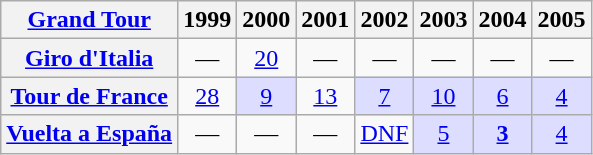<table class="wikitable plainrowheaders">
<tr>
<th scope="col"><a href='#'>Grand Tour</a></th>
<th scope="col">1999</th>
<th scope="col">2000</th>
<th scope="col">2001</th>
<th scope="col">2002</th>
<th scope="col">2003</th>
<th scope="col">2004</th>
<th scope="col">2005</th>
</tr>
<tr style="text-align:center;">
<th scope="row"> <a href='#'>Giro d'Italia</a></th>
<td>—</td>
<td><a href='#'>20</a></td>
<td>—</td>
<td>—</td>
<td>—</td>
<td>—</td>
<td>—</td>
</tr>
<tr style="text-align:center;">
<th scope="row"> <a href='#'>Tour de France</a></th>
<td><a href='#'>28</a></td>
<td style="background:#ddf;"><a href='#'>9</a></td>
<td><a href='#'>13</a></td>
<td style="background:#ddf;"><a href='#'>7</a></td>
<td style="background:#ddf;"><a href='#'>10</a></td>
<td style="background:#ddf;"><a href='#'>6</a></td>
<td style="background:#ddf;"><a href='#'>4</a></td>
</tr>
<tr style="text-align:center;">
<th scope="row"> <a href='#'>Vuelta a España</a></th>
<td>—</td>
<td>—</td>
<td>—</td>
<td><a href='#'>DNF</a></td>
<td style="background:#ddf;"><a href='#'>5</a></td>
<td style="background:#ddf;"><a href='#'><strong>3</strong></a></td>
<td style="background:#ddf;"><a href='#'>4</a></td>
</tr>
</table>
